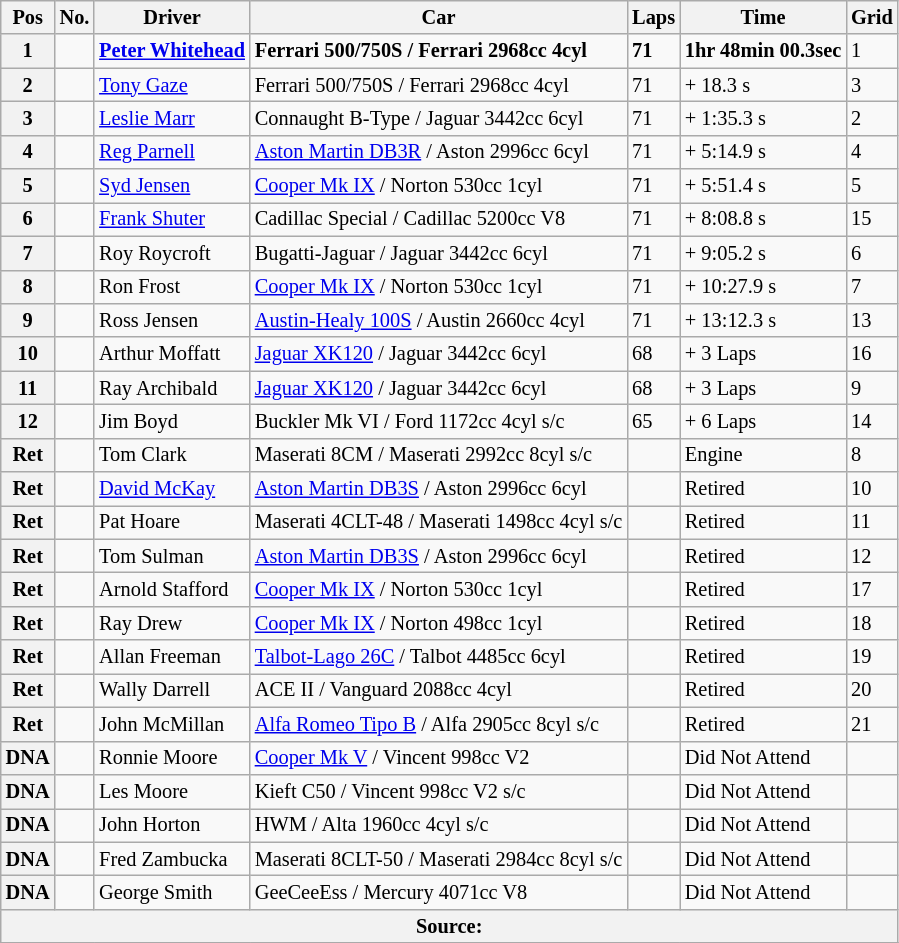<table class="wikitable" style="font-size: 85%;">
<tr>
<th>Pos</th>
<th>No.</th>
<th>Driver</th>
<th>Car</th>
<th>Laps</th>
<th>Time</th>
<th>Grid</th>
</tr>
<tr>
<th><strong>1</strong></th>
<td></td>
<td><strong> <a href='#'>Peter Whitehead</a></strong></td>
<td><strong>Ferrari 500/750S / Ferrari 2968cc 4cyl</strong></td>
<td><strong>71</strong></td>
<td><strong>1hr 48min 00.3sec</strong></td>
<td>1</td>
</tr>
<tr>
<th>2</th>
<td></td>
<td> <a href='#'>Tony Gaze</a></td>
<td>Ferrari 500/750S / Ferrari 2968cc 4cyl</td>
<td>71</td>
<td>+ 18.3 s</td>
<td>3</td>
</tr>
<tr>
<th>3</th>
<td></td>
<td> <a href='#'>Leslie Marr</a></td>
<td>Connaught B-Type / Jaguar 3442cc 6cyl</td>
<td>71</td>
<td>+ 1:35.3 s</td>
<td>2</td>
</tr>
<tr>
<th>4</th>
<td></td>
<td> <a href='#'>Reg Parnell</a></td>
<td><a href='#'>Aston Martin DB3R</a> / Aston 2996cc 6cyl</td>
<td>71</td>
<td>+ 5:14.9 s</td>
<td>4</td>
</tr>
<tr>
<th>5</th>
<td></td>
<td> <a href='#'>Syd Jensen</a></td>
<td><a href='#'>Cooper Mk IX</a> / Norton 530cc 1cyl</td>
<td>71</td>
<td>+ 5:51.4 s</td>
<td>5</td>
</tr>
<tr>
<th>6</th>
<td></td>
<td> <a href='#'>Frank Shuter</a></td>
<td>Cadillac Special / Cadillac 5200cc V8</td>
<td>71</td>
<td>+ 8:08.8 s</td>
<td>15</td>
</tr>
<tr>
<th>7</th>
<td></td>
<td> Roy Roycroft</td>
<td>Bugatti-Jaguar / Jaguar 3442cc 6cyl</td>
<td>71</td>
<td>+ 9:05.2 s</td>
<td>6</td>
</tr>
<tr>
<th>8</th>
<td></td>
<td> Ron Frost</td>
<td><a href='#'>Cooper Mk IX</a> / Norton 530cc 1cyl</td>
<td>71</td>
<td>+ 10:27.9 s</td>
<td>7</td>
</tr>
<tr>
<th>9</th>
<td></td>
<td> Ross Jensen</td>
<td><a href='#'>Austin-Healy 100S</a> / Austin 2660cc 4cyl</td>
<td>71</td>
<td>+ 13:12.3 s</td>
<td>13</td>
</tr>
<tr>
<th>10</th>
<td></td>
<td> Arthur Moffatt</td>
<td><a href='#'>Jaguar XK120</a> / Jaguar 3442cc 6cyl</td>
<td>68</td>
<td>+ 3 Laps</td>
<td>16</td>
</tr>
<tr>
<th>11</th>
<td></td>
<td> Ray Archibald</td>
<td><a href='#'>Jaguar XK120</a> / Jaguar 3442cc 6cyl</td>
<td>68</td>
<td>+ 3 Laps</td>
<td>9</td>
</tr>
<tr>
<th>12</th>
<td></td>
<td> Jim Boyd</td>
<td>Buckler Mk VI / Ford 1172cc 4cyl s/c</td>
<td>65</td>
<td>+ 6 Laps</td>
<td>14</td>
</tr>
<tr>
<th>Ret</th>
<td></td>
<td> Tom Clark</td>
<td>Maserati 8CM / Maserati 2992cc 8cyl s/c</td>
<td></td>
<td>Engine</td>
<td>8</td>
</tr>
<tr>
<th>Ret</th>
<td></td>
<td> <a href='#'>David McKay</a></td>
<td><a href='#'>Aston Martin DB3S</a> / Aston 2996cc 6cyl</td>
<td></td>
<td>Retired</td>
<td>10</td>
</tr>
<tr>
<th>Ret</th>
<td></td>
<td> Pat Hoare</td>
<td>Maserati 4CLT-48 / Maserati 1498cc 4cyl s/c</td>
<td></td>
<td>Retired</td>
<td>11</td>
</tr>
<tr>
<th>Ret</th>
<td></td>
<td> Tom Sulman</td>
<td><a href='#'>Aston Martin DB3S</a> / Aston 2996cc 6cyl</td>
<td></td>
<td>Retired</td>
<td>12</td>
</tr>
<tr>
<th>Ret</th>
<td></td>
<td> Arnold Stafford</td>
<td><a href='#'>Cooper Mk IX</a> / Norton 530cc 1cyl</td>
<td></td>
<td>Retired</td>
<td>17</td>
</tr>
<tr>
<th>Ret</th>
<td></td>
<td> Ray Drew</td>
<td><a href='#'>Cooper Mk IX</a> / Norton 498cc 1cyl</td>
<td></td>
<td>Retired</td>
<td>18</td>
</tr>
<tr>
<th>Ret</th>
<td></td>
<td> Allan Freeman</td>
<td><a href='#'>Talbot-Lago 26C</a> / Talbot 4485cc 6cyl</td>
<td></td>
<td>Retired</td>
<td>19</td>
</tr>
<tr>
<th>Ret</th>
<td></td>
<td> Wally Darrell</td>
<td>ACE II / Vanguard 2088cc 4cyl</td>
<td></td>
<td>Retired</td>
<td>20</td>
</tr>
<tr>
<th>Ret</th>
<td></td>
<td> John McMillan</td>
<td><a href='#'>Alfa Romeo Tipo B</a> / Alfa 2905cc 8cyl s/c</td>
<td></td>
<td>Retired</td>
<td>21</td>
</tr>
<tr>
<th>DNA</th>
<td></td>
<td> Ronnie Moore</td>
<td><a href='#'>Cooper Mk V</a> / Vincent 998cc V2</td>
<td></td>
<td>Did Not Attend</td>
<td></td>
</tr>
<tr>
<th>DNA</th>
<td></td>
<td> Les Moore</td>
<td>Kieft C50 / Vincent 998cc V2 s/c</td>
<td></td>
<td>Did Not Attend</td>
<td></td>
</tr>
<tr>
<th>DNA</th>
<td></td>
<td> John Horton</td>
<td>HWM / Alta 1960cc 4cyl s/c</td>
<td></td>
<td>Did Not Attend</td>
<td></td>
</tr>
<tr>
<th>DNA</th>
<td></td>
<td> Fred Zambucka</td>
<td>Maserati 8CLT-50 / Maserati 2984cc 8cyl s/c</td>
<td></td>
<td>Did Not Attend</td>
<td></td>
</tr>
<tr>
<th>DNA</th>
<td></td>
<td> George Smith</td>
<td>GeeCeeEss / Mercury 4071cc V8</td>
<td></td>
<td>Did Not Attend</td>
<td></td>
</tr>
<tr>
<th colspan=7>Source:</th>
</tr>
<tr>
</tr>
</table>
